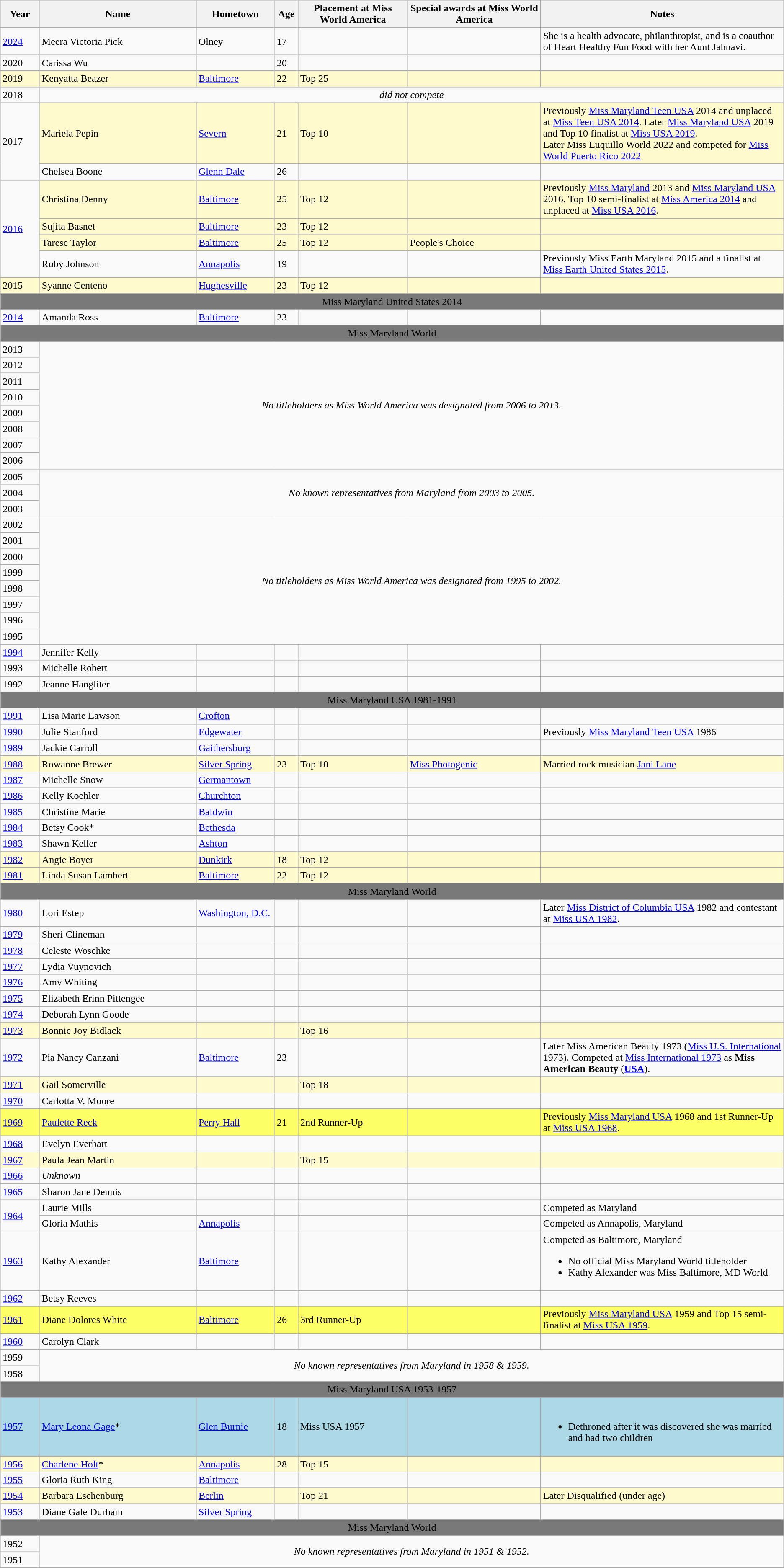<table class="wikitable">
<tr>
<th width=5%>Year</th>
<th width=20%>Name</th>
<th width=10%>Hometown</th>
<th width=3%>Age<br></th>
<th width=14%>Placement at Miss World America</th>
<th width=17%>Special awards at Miss World America</th>
<th width=31%>Notes</th>
</tr>
<tr>
<td><a href='#'>2024</a></td>
<td>Meera Victoria Pick</td>
<td>Olney</td>
<td>17</td>
<td></td>
<td></td>
<td>She is a health advocate, philanthropist, and is a coauthor of Heart Healthy Fun Food with her Aunt Jahnavi.</td>
</tr>
<tr>
<td>2020</td>
<td>Carissa Wu</td>
<td></td>
<td>20</td>
<td></td>
<td></td>
<td></td>
</tr>
<tr>
</tr>
<tr style="background-color:#FFFACD;">
<td>2019</td>
<td>Kenyatta Beazer</td>
<td><a href='#'>Baltimore</a></td>
<td>22</td>
<td>Top 25</td>
<td></td>
<td></td>
</tr>
<tr>
<td>2018</td>
<td colspan=6 align=center><em>did not compete</em></td>
</tr>
<tr>
<td rowspan=2>2017</td>
<td style="background-color:#FFFACD;">Mariela Pepin</td>
<td style="background-color:#FFFACD;"><a href='#'>Severn</a></td>
<td style="background-color:#FFFACD;">21</td>
<td style="background-color:#FFFACD;">Top 10</td>
<td style="background-color:#FFFACD;"></td>
<td style="background-color:#FFFACD;">Previously <a href='#'>Miss Maryland Teen USA</a> 2014 and unplaced at <a href='#'>Miss Teen USA 2014</a>. Later <a href='#'>Miss Maryland USA</a> 2019 and Top 10 finalist at <a href='#'>Miss USA 2019</a>.<br> Later Miss Luquillo World 2022 and competed for <a href='#'>Miss World Puerto Rico 2022</a></td>
</tr>
<tr>
<td>Chelsea Boone</td>
<td><a href='#'>Glenn Dale</a></td>
<td>26</td>
<td></td>
<td></td>
<td></td>
</tr>
<tr>
<td rowspan=4><a href='#'>2016</a></td>
<td style="background-color:#FFFACD;">Christina Denny</td>
<td style="background-color:#FFFACD;"><a href='#'>Baltimore</a></td>
<td style="background-color:#FFFACD;">25</td>
<td style="background-color:#FFFACD;">Top 12</td>
<td style="background-color:#FFFACD;"></td>
<td style="background-color:#FFFACD;">Previously <a href='#'>Miss Maryland</a> 2013 and <a href='#'>Miss Maryland USA</a> 2016. Top 10 semi-finalist at <a href='#'>Miss America 2014</a> and unplaced at <a href='#'>Miss USA 2016</a>.</td>
</tr>
<tr>
<td style="background-color:#FFFACD;">Sujita Basnet</td>
<td style="background-color:#FFFACD;"><a href='#'>Baltimore</a></td>
<td style="background-color:#FFFACD;">23</td>
<td style="background-color:#FFFACD;">Top 12</td>
<td style="background-color:#FFFACD;"></td>
<td style="background-color:#FFFACD;"></td>
</tr>
<tr>
<td style="background-color:#FFFACD;">Tarese Taylor</td>
<td style="background-color:#FFFACD;"><a href='#'>Baltimore</a></td>
<td style="background-color:#FFFACD;">25</td>
<td style="background-color:#FFFACD;">Top 12</td>
<td style="background-color:#FFFACD;">People's Choice</td>
<td style="background-color:#FFFACD;"></td>
</tr>
<tr>
<td>Ruby Johnson</td>
<td><a href='#'>Annapolis</a></td>
<td>19</td>
<td></td>
<td></td>
<td>Previously Miss Earth Maryland 2015 and a finalist at <a href='#'>Miss Earth United States 2015</a>.</td>
</tr>
<tr>
</tr>
<tr style="background-color:#FFFACD;">
<td>2015</td>
<td>Syanne Centeno</td>
<td><a href='#'>Hughesville</a></td>
<td>23</td>
<td>Top 12</td>
<td></td>
<td></td>
</tr>
<tr bgcolor="#787878" align="center">
<td colspan="7"><span>Miss Maryland United States 2014</span></td>
</tr>
<tr>
<td><a href='#'>2014</a></td>
<td>Amanda Ross</td>
<td><a href='#'>Baltimore</a></td>
<td>23</td>
<td></td>
<td></td>
<td></td>
</tr>
<tr bgcolor="#787878" align="center">
<td colspan="7"><span>Miss Maryland World</span></td>
</tr>
<tr>
<td>2013</td>
<td rowspan=8 colspan=6 align=center><em>No titleholders as Miss World America was designated from 2006 to 2013.</em></td>
</tr>
<tr>
<td>2012</td>
</tr>
<tr>
<td>2011</td>
</tr>
<tr>
<td>2010</td>
</tr>
<tr>
<td>2009</td>
</tr>
<tr>
<td>2008</td>
</tr>
<tr>
<td>2007</td>
</tr>
<tr>
<td>2006</td>
</tr>
<tr>
<td>2005</td>
<td rowspan=3 colspan=6 align=center><em>No known representatives from Maryland from 2003 to 2005.</em></td>
</tr>
<tr>
<td>2004</td>
</tr>
<tr>
<td>2003</td>
</tr>
<tr>
<td>2002</td>
<td rowspan=8 colspan=6 align=center><em>No titleholders as Miss World America was designated from 1995 to 2002.</em></td>
</tr>
<tr>
<td>2001</td>
</tr>
<tr>
<td>2000</td>
</tr>
<tr>
<td>1999</td>
</tr>
<tr>
<td>1998</td>
</tr>
<tr>
<td>1997</td>
</tr>
<tr>
<td>1996</td>
</tr>
<tr>
<td>1995</td>
</tr>
<tr>
<td><a href='#'>1994</a></td>
<td>Jennifer Kelly</td>
<td></td>
<td></td>
<td></td>
<td></td>
<td></td>
</tr>
<tr>
<td>1993</td>
<td>Michelle Robert</td>
<td></td>
<td></td>
<td></td>
<td></td>
<td></td>
</tr>
<tr>
<td>1992</td>
<td>Jeanne Hangliter</td>
<td></td>
<td></td>
<td></td>
<td></td>
<td></td>
</tr>
<tr bgcolor="#787878" align="center">
<td colspan="7"><span>Miss Maryland USA 1981-1991</span></td>
</tr>
<tr>
<td><a href='#'>1991</a></td>
<td>Lisa Marie Lawson</td>
<td><a href='#'>Crofton</a></td>
<td></td>
<td></td>
<td></td>
<td></td>
</tr>
<tr>
<td><a href='#'>1990</a></td>
<td>Julie Stanford</td>
<td><a href='#'>Edgewater</a></td>
<td></td>
<td></td>
<td></td>
<td>Previously <a href='#'>Miss Maryland Teen USA</a> 1986</td>
</tr>
<tr>
<td><a href='#'>1989</a></td>
<td>Jackie Carroll</td>
<td><a href='#'>Gaithersburg</a></td>
<td></td>
<td></td>
<td></td>
<td></td>
</tr>
<tr>
</tr>
<tr style="background-color:#FFFACD;">
<td><a href='#'>1988</a></td>
<td>Rowanne Brewer</td>
<td><a href='#'>Silver Spring</a></td>
<td>23</td>
<td>Top 10</td>
<td><a href='#'>Miss Photogenic</a></td>
<td>Married rock musician <a href='#'>Jani Lane</a></td>
</tr>
<tr>
<td><a href='#'>1987</a></td>
<td>Michelle Snow</td>
<td><a href='#'>Germantown</a></td>
<td></td>
<td></td>
<td></td>
<td></td>
</tr>
<tr>
<td><a href='#'>1986</a></td>
<td>Kelly Koehler</td>
<td><a href='#'>Churchton</a></td>
<td></td>
<td></td>
<td></td>
<td></td>
</tr>
<tr>
<td><a href='#'>1985</a></td>
<td>Christine Marie</td>
<td><a href='#'>Baldwin</a></td>
<td></td>
<td></td>
<td></td>
<td></td>
</tr>
<tr>
<td><a href='#'>1984</a></td>
<td>Betsy Cook*</td>
<td><a href='#'>Bethesda</a></td>
<td></td>
<td></td>
<td></td>
<td></td>
</tr>
<tr>
<td><a href='#'>1983</a></td>
<td>Shawn Keller</td>
<td><a href='#'>Ashton</a></td>
<td></td>
<td></td>
<td></td>
<td></td>
</tr>
<tr>
</tr>
<tr style="background-color:#FFFACD;">
<td><a href='#'>1982</a></td>
<td>Angie Boyer</td>
<td><a href='#'>Dunkirk</a></td>
<td>18</td>
<td>Top 12</td>
<td></td>
<td></td>
</tr>
<tr>
</tr>
<tr style="background-color:#FFFACD;">
<td><a href='#'>1981</a></td>
<td>Linda Susan Lambert</td>
<td><a href='#'>Baltimore</a></td>
<td>22</td>
<td>Top 12</td>
<td></td>
<td></td>
</tr>
<tr bgcolor="#787878" align="center">
<td colspan="7"><span>Miss Maryland World</span></td>
</tr>
<tr>
<td><a href='#'>1980</a></td>
<td>Lori Estep</td>
<td><a href='#'>Washington, D.C.</a></td>
<td></td>
<td></td>
<td></td>
<td>Later <a href='#'>Miss District of Columbia USA</a> 1982 and contestant at <a href='#'>Miss USA 1982</a>.</td>
</tr>
<tr>
<td><a href='#'>1979</a></td>
<td>Sheri Clineman</td>
<td></td>
<td></td>
<td></td>
<td></td>
<td></td>
</tr>
<tr>
<td><a href='#'>1978</a></td>
<td>Celeste Woschke</td>
<td></td>
<td></td>
<td></td>
<td></td>
<td></td>
</tr>
<tr>
<td><a href='#'>1977</a></td>
<td>Lydia Vuynovich</td>
<td></td>
<td></td>
<td></td>
<td></td>
<td></td>
</tr>
<tr>
<td><a href='#'>1976</a></td>
<td>Amy Whiting</td>
<td></td>
<td></td>
<td></td>
<td></td>
<td></td>
</tr>
<tr>
<td><a href='#'>1975</a></td>
<td>Elizabeth Erinn Pittengee</td>
<td></td>
<td></td>
<td></td>
<td></td>
<td></td>
</tr>
<tr>
<td><a href='#'>1974</a></td>
<td>Deborah Lynn Goode</td>
<td></td>
<td></td>
<td></td>
<td></td>
<td></td>
</tr>
<tr>
</tr>
<tr style="background-color:#FFFACD;">
<td><a href='#'>1973</a></td>
<td>Bonnie Joy Bidlack</td>
<td></td>
<td></td>
<td>Top 16</td>
<td></td>
<td></td>
</tr>
<tr>
<td><a href='#'>1972</a></td>
<td>Pia Nancy Canzani</td>
<td><a href='#'>Baltimore</a></td>
<td>23</td>
<td></td>
<td></td>
<td>Later Miss American Beauty 1973 (<a href='#'>Miss U.S. International</a> 1973). Competed at <a href='#'>Miss International 1973</a> as <strong>Miss American Beauty</strong> (<strong><a href='#'>USA</a></strong>).</td>
</tr>
<tr>
</tr>
<tr style="background-color:#FFFACD;">
<td><a href='#'>1971</a></td>
<td>Gail Somerville</td>
<td></td>
<td></td>
<td>Top 18</td>
<td></td>
<td></td>
</tr>
<tr>
<td><a href='#'>1970</a></td>
<td>Carlotta V. Moore</td>
<td></td>
<td></td>
<td></td>
<td></td>
<td></td>
</tr>
<tr>
</tr>
<tr style="background-color:#FFFF66;">
<td><a href='#'>1969</a></td>
<td><a href='#'>Paulette Reck</a></td>
<td><a href='#'>Perry Hall</a></td>
<td>21</td>
<td>2nd Runner-Up</td>
<td></td>
<td>Previously <a href='#'>Miss Maryland USA</a> 1968 and 1st Runner-Up at <a href='#'>Miss USA 1968</a>.</td>
</tr>
<tr>
<td><a href='#'>1968</a></td>
<td>Evelyn Everhart</td>
<td></td>
<td></td>
<td></td>
<td></td>
<td></td>
</tr>
<tr>
</tr>
<tr style="background-color:#FFFACD;">
<td><a href='#'>1967</a></td>
<td>Paula Jean Martin</td>
<td></td>
<td></td>
<td>Top 15</td>
<td></td>
<td></td>
</tr>
<tr>
<td><a href='#'>1966</a></td>
<td><em>Unknown</em></td>
<td></td>
<td></td>
<td></td>
<td></td>
<td></td>
</tr>
<tr>
<td><a href='#'>1965</a></td>
<td>Sharon Jane Dennis</td>
<td></td>
<td></td>
<td></td>
<td></td>
<td></td>
</tr>
<tr>
<td rowspan=2><a href='#'>1964</a></td>
<td>Laurie Mills</td>
<td></td>
<td></td>
<td></td>
<td></td>
<td>Competed as Maryland</td>
</tr>
<tr>
<td>Gloria Mathis</td>
<td><a href='#'>Annapolis</a></td>
<td></td>
<td></td>
<td></td>
<td>Competed as Annapolis, Maryland</td>
</tr>
<tr>
<td><a href='#'>1963</a></td>
<td>Kathy Alexander</td>
<td><a href='#'>Baltimore</a></td>
<td></td>
<td></td>
<td></td>
<td>Competed as Baltimore, Maryland<br><ul><li>No official Miss Maryland World titleholder</li><li>Kathy Alexander was Miss Baltimore, MD World</li></ul></td>
</tr>
<tr>
<td><a href='#'>1962</a></td>
<td>Betsy Reeves</td>
<td></td>
<td></td>
<td></td>
<td></td>
<td></td>
</tr>
<tr>
</tr>
<tr style="background-color:#FFFF66;">
<td><a href='#'>1961</a></td>
<td>Diane Dolores White</td>
<td><a href='#'>Baltimore</a></td>
<td>26</td>
<td>3rd Runner-Up</td>
<td></td>
<td>Previously <a href='#'>Miss Maryland USA</a> 1959 and Top 15 semi-finalist at <a href='#'>Miss USA 1959</a>.</td>
</tr>
<tr>
<td><a href='#'>1960</a></td>
<td>Carolyn Clark</td>
<td></td>
<td></td>
<td></td>
<td></td>
<td></td>
</tr>
<tr>
<td>1959</td>
<td rowspan=2 colspan=6 align=center><em>No known representatives from Maryland in 1958 & 1959.</em></td>
</tr>
<tr>
<td>1958</td>
</tr>
<tr bgcolor="#787878" align="center">
<td colspan="7"><span>Miss Maryland USA 1953-1957</span></td>
</tr>
<tr>
</tr>
<tr style="background-color:#ADD8E6;">
<td><a href='#'>1957</a></td>
<td><a href='#'>Mary Leona Gage</a>*</td>
<td><a href='#'>Glen Burnie</a></td>
<td>18</td>
<td>Miss USA 1957</td>
<td></td>
<td><br><ul><li>Dethroned after it was discovered she was married and had two children</li></ul></td>
</tr>
<tr>
</tr>
<tr style="background-color:#FFFACD;">
<td><a href='#'>1956</a></td>
<td><a href='#'>Charlene Holt</a>*</td>
<td><a href='#'>Annapolis</a></td>
<td>28</td>
<td>Top 15</td>
<td></td>
<td></td>
</tr>
<tr>
<td><a href='#'>1955</a></td>
<td>Gloria Ruth King</td>
<td><a href='#'>Baltimore</a></td>
<td></td>
<td></td>
<td></td>
<td></td>
</tr>
<tr>
</tr>
<tr style="background-color:#FFFACD;">
<td><a href='#'>1954</a></td>
<td>Barbara Eschenburg</td>
<td><a href='#'>Berlin</a></td>
<td></td>
<td>Top 21</td>
<td></td>
<td>Later Disqualified (under age)</td>
</tr>
<tr>
<td><a href='#'>1953</a></td>
<td>Diane Gale Durham</td>
<td><a href='#'>Silver Spring</a></td>
<td></td>
<td></td>
<td></td>
<td></td>
</tr>
<tr>
</tr>
<tr bgcolor="#787878" align="center">
<td colspan="7"><span>Miss Maryland World</span></td>
</tr>
<tr>
<td>1952</td>
<td rowspan=2 colspan=6 align=center><em>No known representatives from Maryland in 1951 & 1952.</em></td>
</tr>
<tr>
<td>1951</td>
</tr>
<tr>
</tr>
</table>
